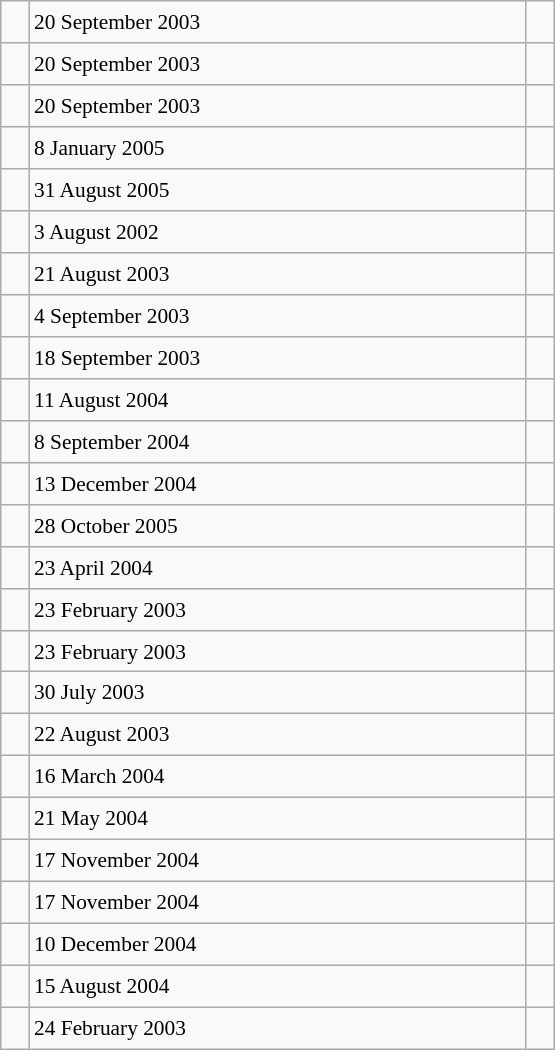<table class="wikitable" style="font-size: 89%; float: left; width: 26em; margin-right: 1em; height: 700px">
<tr>
<td></td>
<td>20 September 2003</td>
<td></td>
</tr>
<tr>
<td></td>
<td>20 September 2003</td>
<td></td>
</tr>
<tr>
<td></td>
<td>20 September 2003</td>
<td></td>
</tr>
<tr>
<td></td>
<td>8 January 2005</td>
<td></td>
</tr>
<tr>
<td></td>
<td>31 August 2005</td>
<td></td>
</tr>
<tr>
<td></td>
<td>3 August 2002</td>
<td></td>
</tr>
<tr>
<td></td>
<td>21 August 2003</td>
<td></td>
</tr>
<tr>
<td></td>
<td>4 September 2003</td>
<td></td>
</tr>
<tr>
<td></td>
<td>18 September 2003</td>
<td></td>
</tr>
<tr>
<td></td>
<td>11 August 2004</td>
<td></td>
</tr>
<tr>
<td></td>
<td>8 September 2004</td>
<td></td>
</tr>
<tr>
<td></td>
<td>13 December 2004</td>
<td></td>
</tr>
<tr>
<td></td>
<td>28 October 2005</td>
<td></td>
</tr>
<tr>
<td></td>
<td>23 April 2004</td>
<td></td>
</tr>
<tr>
<td></td>
<td>23 February 2003</td>
<td></td>
</tr>
<tr>
<td></td>
<td>23 February 2003</td>
<td></td>
</tr>
<tr>
<td></td>
<td>30 July 2003</td>
<td></td>
</tr>
<tr>
<td></td>
<td>22 August 2003</td>
<td></td>
</tr>
<tr>
<td></td>
<td>16 March 2004</td>
<td></td>
</tr>
<tr>
<td></td>
<td>21 May 2004</td>
<td></td>
</tr>
<tr>
<td></td>
<td>17 November 2004</td>
<td></td>
</tr>
<tr>
<td></td>
<td>17 November 2004</td>
<td></td>
</tr>
<tr>
<td></td>
<td>10 December 2004</td>
<td></td>
</tr>
<tr>
<td></td>
<td>15 August 2004</td>
<td></td>
</tr>
<tr>
<td></td>
<td>24 February 2003</td>
<td></td>
</tr>
</table>
